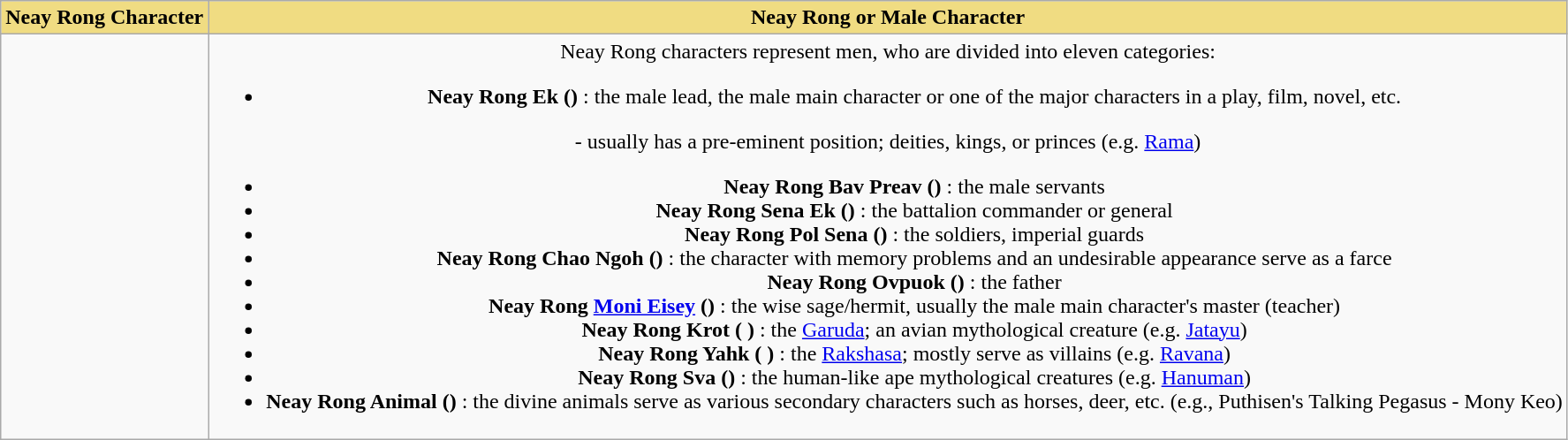<table class="wikitable">
<tr>
<td style="background-color:#F0DC82" align="center"><span> <strong>Neay Rong Character</strong></span></td>
<td style="background-color:#F0DC82" align="center"><span>  <strong>Neay Rong or Male Character</strong></span></td>
</tr>
<tr>
<td align="center"></td>
<td align="center"><span> Neay Rong characters represent men, who are divided into eleven categories: </span><br><ul><li><strong>Neay Rong Ek ()</strong> : the male lead, the male main character or one of the major characters in a play, film, novel, etc.</li></ul>- usually has a pre-eminent position; deities, kings, or princes (e.g. <a href='#'>Rama</a>)<ul><li><strong>Neay Rong Bav Preav ()</strong> : the male servants</li><li><strong>Neay Rong Sena Ek ()</strong> : the battalion commander or general</li><li><strong>Neay Rong Pol Sena ()</strong> : the soldiers, imperial guards</li><li><strong>Neay Rong Chao Ngoh ()</strong> : the character with memory problems and an undesirable appearance serve as a farce</li><li><strong>Neay Rong Ovpuok ()</strong> : the father</li><li><strong>Neay Rong <a href='#'>Moni Eisey</a> ()</strong> : the wise sage/hermit, usually the male main character's master (teacher)</li><li><strong>Neay Rong Krot ( )</strong> : the <a href='#'>Garuda</a>; an avian mythological creature (e.g. <a href='#'>Jatayu</a>)</li><li><strong>Neay Rong Yahk ( )</strong> : the <a href='#'>Rakshasa</a>; mostly serve as villains (e.g. <a href='#'>Ravana</a>)</li><li><strong>Neay Rong Sva ()</strong> : the human-like ape mythological creatures (e.g. <a href='#'>Hanuman</a>)</li><li><strong>Neay Rong Animal ()</strong> : the divine animals serve as various secondary characters such as horses, deer, etc. (e.g., Puthisen's Talking Pegasus - Mony Keo)</li></ul></td>
</tr>
</table>
